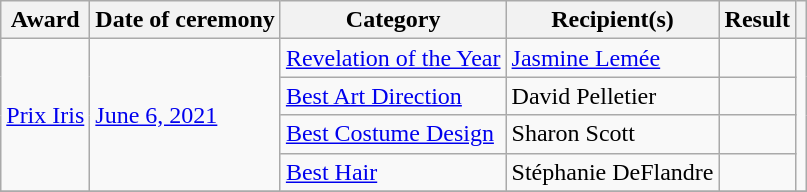<table class="wikitable plainrowheaders sortable">
<tr>
<th scope="col">Award</th>
<th scope="col">Date of ceremony</th>
<th scope="col">Category</th>
<th scope="col">Recipient(s)</th>
<th scope="col">Result</th>
<th scope="col" class="unsortable"></th>
</tr>
<tr>
<td rowspan=4><a href='#'>Prix Iris</a></td>
<td rowspan=4><a href='#'>June 6, 2021</a></td>
<td><a href='#'>Revelation of the Year</a></td>
<td><a href='#'>Jasmine Lemée</a></td>
<td></td>
<td rowspan=4></td>
</tr>
<tr>
<td><a href='#'>Best Art Direction</a></td>
<td>David Pelletier</td>
<td></td>
</tr>
<tr>
<td><a href='#'>Best Costume Design</a></td>
<td>Sharon Scott</td>
<td></td>
</tr>
<tr>
<td><a href='#'>Best Hair</a></td>
<td>Stéphanie DeFlandre</td>
<td></td>
</tr>
<tr>
</tr>
</table>
